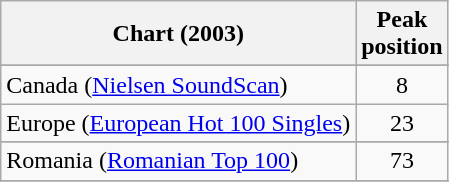<table class="wikitable plainrowheaders sortable">
<tr>
<th>Chart (2003)</th>
<th>Peak<br>position</th>
</tr>
<tr>
</tr>
<tr>
</tr>
<tr>
</tr>
<tr>
</tr>
<tr>
</tr>
<tr>
<td>Canada (<a href='#'>Nielsen SoundScan</a>)</td>
<td align="center">8</td>
</tr>
<tr>
<td>Europe (<a href='#'>European Hot 100 Singles</a>)</td>
<td align="center">23</td>
</tr>
<tr>
</tr>
<tr>
</tr>
<tr>
</tr>
<tr>
</tr>
<tr>
</tr>
<tr>
</tr>
<tr>
</tr>
<tr>
<td>Romania (<a href='#'>Romanian Top 100</a>)</td>
<td align="center">73</td>
</tr>
<tr>
</tr>
<tr>
</tr>
<tr>
</tr>
<tr>
</tr>
<tr>
</tr>
<tr>
</tr>
<tr>
</tr>
<tr>
</tr>
<tr>
</tr>
<tr>
</tr>
<tr>
</tr>
<tr>
</tr>
</table>
